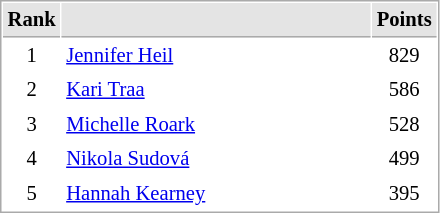<table cellspacing="1" cellpadding="3" style="border:1px solid #AAAAAA;font-size:86%">
<tr bgcolor="#E4E4E4">
<th style="border-bottom:1px solid #AAAAAA" width=10>Rank</th>
<th style="border-bottom:1px solid #AAAAAA" width=200></th>
<th style="border-bottom:1px solid #AAAAAA" width=20>Points</th>
</tr>
<tr>
<td align="center">1</td>
<td> <a href='#'>Jennifer Heil</a></td>
<td align=center>829</td>
</tr>
<tr>
<td align="center">2</td>
<td> <a href='#'>Kari Traa</a></td>
<td align=center>586</td>
</tr>
<tr>
<td align="center">3</td>
<td> <a href='#'>Michelle Roark</a></td>
<td align=center>528</td>
</tr>
<tr>
<td align="center">4</td>
<td> <a href='#'>Nikola Sudová</a></td>
<td align=center>499</td>
</tr>
<tr>
<td align="center">5</td>
<td> <a href='#'>Hannah Kearney</a></td>
<td align=center>395</td>
</tr>
</table>
